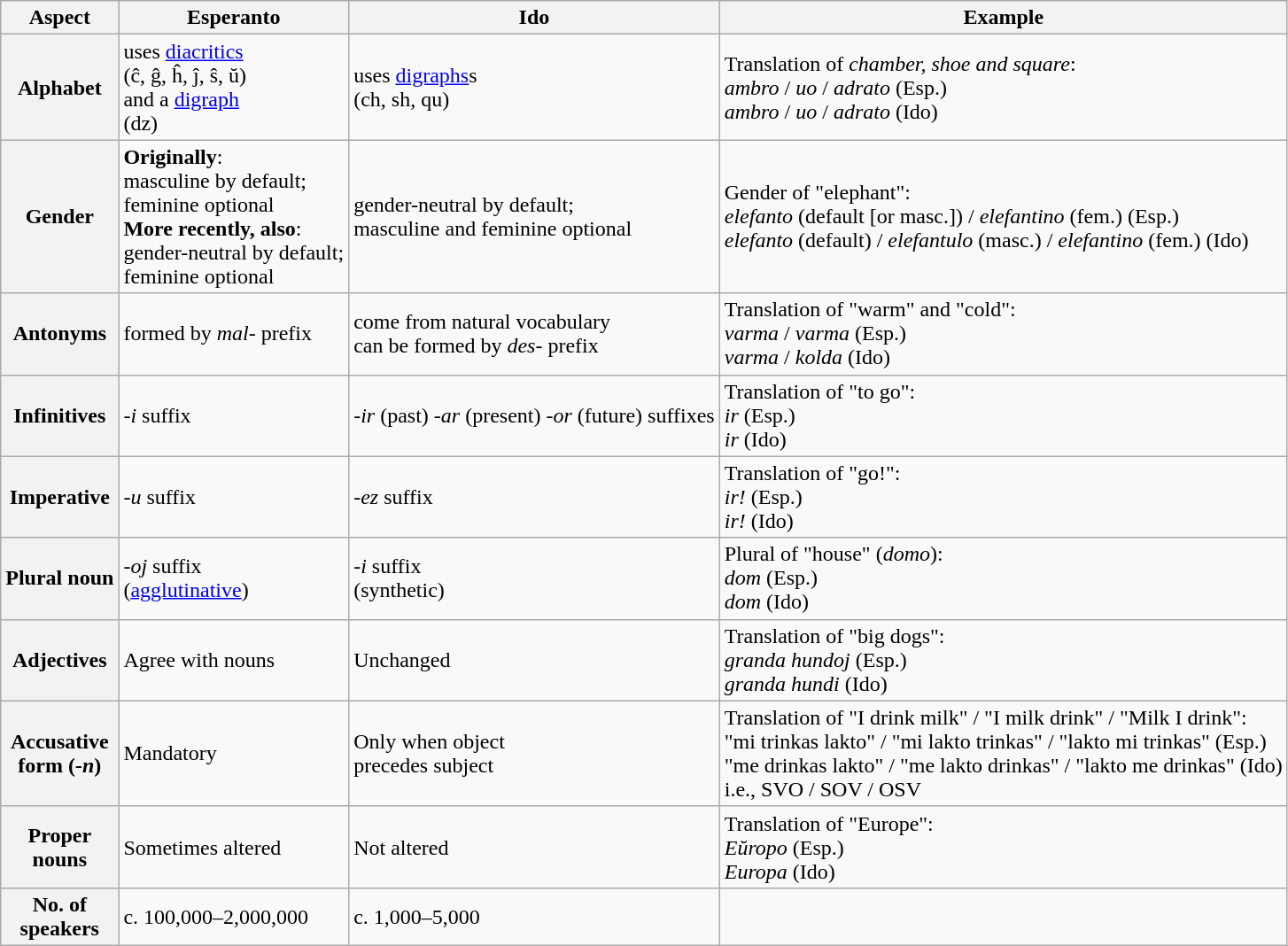<table class="wikitable">
<tr>
<th>Aspect</th>
<th>Esperanto</th>
<th>Ido</th>
<th>Example</th>
</tr>
<tr>
<th>Alphabet</th>
<td>uses <a href='#'>diacritics</a><br>(ĉ, ĝ, ĥ, ĵ, ŝ, ŭ)<br>and a <a href='#'>digraph</a><br>(dz)</td>
<td>uses <a href='#'>digraphs</a>s<br>(ch, sh, qu)</td>
<td>Translation of <em>chamber, shoe and square</em>:<br><em>ambro</em> / <em>uo</em> / <em>adrato</em> (Esp.)<br><em>ambro</em> / <em>uo</em> / <em>adrato</em> (Ido)</td>
</tr>
<tr>
<th>Gender</th>
<td><strong>Originally</strong>:<br>masculine by default;<br>feminine optional<br><strong>More recently, also</strong>:<br>gender-neutral by default;<br>feminine optional</td>
<td>gender-neutral by default;<br>masculine and feminine optional</td>
<td>Gender of "elephant":<br><em>elefanto</em> (default [or masc.]) / <em>elefantino</em> (fem.) (Esp.)<br><em>elefanto</em> (default) / <em>elefantulo</em> (masc.) / <em>elefantino</em> (fem.) (Ido)</td>
</tr>
<tr>
<th>Antonyms</th>
<td>formed by <em>mal-</em> prefix</td>
<td>come from natural vocabulary <br>can be formed by <em>des-</em> prefix</td>
<td>Translation of "warm" and "cold":<br><em>varma</em> / <em>varma</em> (Esp.)<br><em>varma</em> / <em>kolda</em> (Ido)</td>
</tr>
<tr>
<th>Infinitives</th>
<td><em>-i</em> suffix</td>
<td><em>-ir</em> (past) <em>-ar</em> (present) <em>-or</em> (future) suffixes</td>
<td>Translation of "to go":<br><em>ir</em> (Esp.)<br><em>ir</em> (Ido)</td>
</tr>
<tr>
<th>Imperative</th>
<td><em>-u</em> suffix</td>
<td><em>-ez</em> suffix</td>
<td>Translation of "go!":<br><em>ir!</em> (Esp.)<br><em>ir!</em> (Ido)</td>
</tr>
<tr>
<th>Plural noun</th>
<td><em>-oj</em> suffix<br>(<a href='#'>agglutinative</a>)</td>
<td><em>-i</em> suffix<br>(synthetic)</td>
<td>Plural of "house" (<em>domo</em>):<br><em>dom</em> (Esp.)<br><em>dom</em> (Ido)</td>
</tr>
<tr>
<th>Adjectives</th>
<td>Agree with nouns</td>
<td>Unchanged</td>
<td>Translation of "big dogs":<br><em>granda hundoj</em> (Esp.)<br><em>granda hundi</em> (Ido)</td>
</tr>
<tr>
<th>Accusative<br>form (<em>-n</em>)</th>
<td>Mandatory</td>
<td>Only when object<br>precedes subject</td>
<td>Translation of "I drink milk" / "I milk drink" / "Milk I drink":<br>"mi trinkas lakto" / "mi lakto trinkas" / "lakto mi trinkas" (Esp.)<br>"me drinkas lakto" / "me lakto drinkas" / "lakto me drinkas" (Ido)<br>i.e., SVO / SOV / OSV</td>
</tr>
<tr>
<th>Proper<br>nouns</th>
<td>Sometimes altered</td>
<td>Not altered</td>
<td>Translation of "Europe":<br><em>Eŭropo</em> (Esp.)<br><em>Europa</em> (Ido)</td>
</tr>
<tr>
<th>No. of<br>speakers</th>
<td>c. 100,000–2,000,000</td>
<td>c. 1,000–5,000</td>
<td></td>
</tr>
</table>
